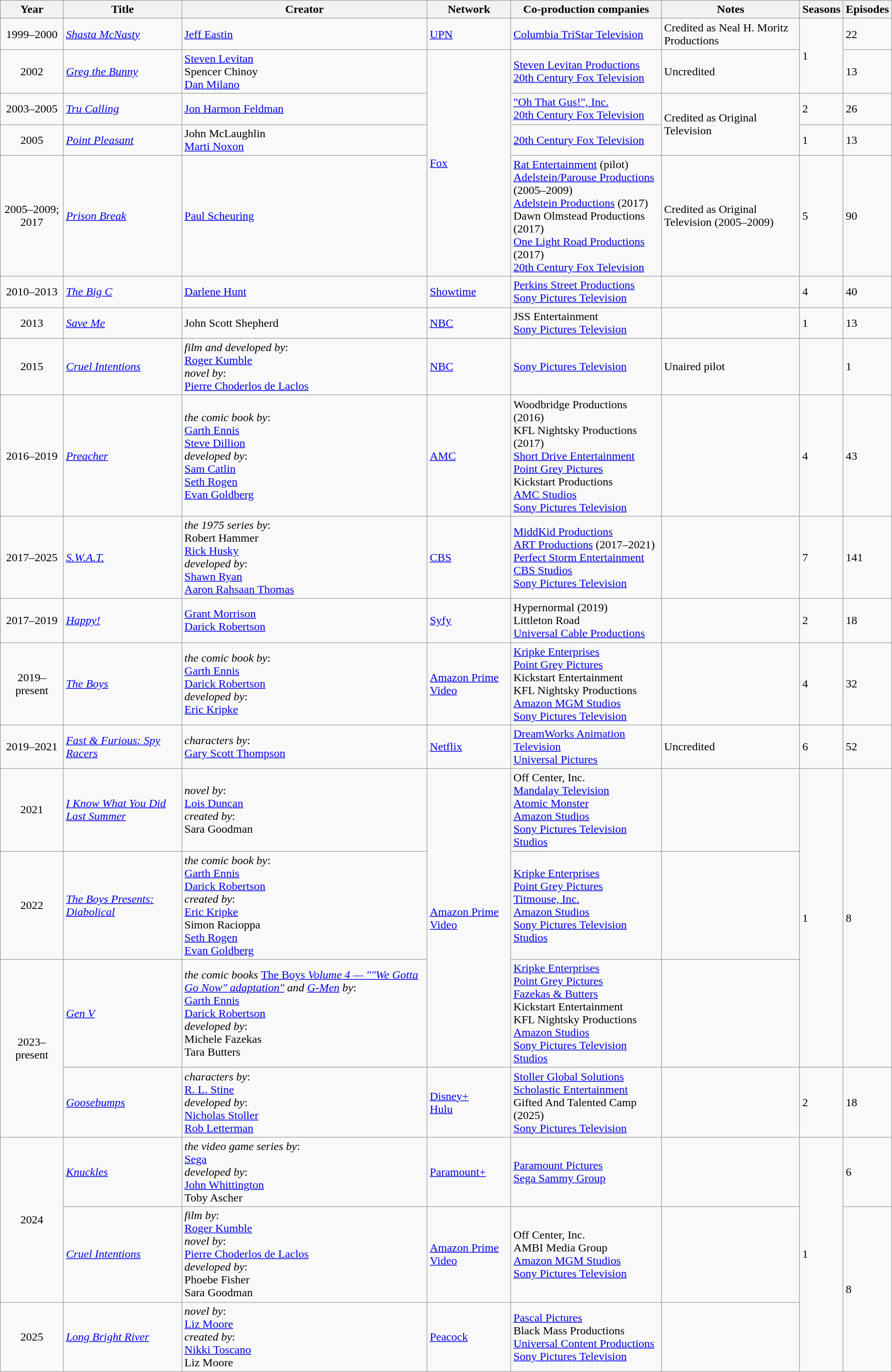<table class="wikitable">
<tr>
<th>Year</th>
<th>Title</th>
<th>Creator</th>
<th>Network</th>
<th>Co-production companies</th>
<th>Notes</th>
<th>Seasons</th>
<th>Episodes</th>
</tr>
<tr>
<td align="center">1999–2000</td>
<td align="left"><em><a href='#'>Shasta McNasty</a></em></td>
<td align="left"><a href='#'>Jeff Eastin</a></td>
<td align="left"><a href='#'>UPN</a></td>
<td align="left"><a href='#'>Columbia TriStar Television</a></td>
<td align="left">Credited as Neal H. Moritz Productions</td>
<td rowspan="2" align="left">1</td>
<td align="left">22</td>
</tr>
<tr align="center">
<td align="center">2002</td>
<td align="left"><em><a href='#'>Greg the Bunny</a></em></td>
<td align="left"><a href='#'>Steven Levitan</a><br>Spencer Chinoy<br><a href='#'>Dan Milano</a></td>
<td rowspan="4" align="left"><a href='#'>Fox</a></td>
<td align="left"><a href='#'>Steven Levitan Productions</a><br><a href='#'>20th Century Fox Television</a></td>
<td align="left">Uncredited</td>
<td align="left">13</td>
</tr>
<tr align="center">
<td align="center">2003–2005</td>
<td align="left"><em><a href='#'>Tru Calling</a></em></td>
<td align="left"><a href='#'>Jon Harmon Feldman</a></td>
<td align="left"><a href='#'>"Oh That Gus!", Inc.</a><br><a href='#'>20th Century Fox Television</a></td>
<td rowspan="2" align="left">Credited as Original Television</td>
<td align="left">2</td>
<td align="left">26</td>
</tr>
<tr align="center">
<td align="center">2005</td>
<td align="left"><em><a href='#'>Point Pleasant</a></em></td>
<td align="left">John McLaughlin<br><a href='#'>Marti Noxon</a></td>
<td align="left"><a href='#'>20th Century Fox Television</a></td>
<td align="left">1</td>
<td align="left">13</td>
</tr>
<tr align="center">
<td align="center">2005–2009; 2017</td>
<td align="left"><em><a href='#'>Prison Break</a></em></td>
<td align="left"><a href='#'>Paul Scheuring</a></td>
<td align="left"><a href='#'>Rat Entertainment</a> (pilot)<br><a href='#'>Adelstein/Parouse Productions</a> (2005–2009)<br><a href='#'>Adelstein Productions</a> (2017)<br>Dawn Olmstead Productions (2017)<br><a href='#'>One Light Road Productions</a> (2017)<br><a href='#'>20th Century Fox Television</a></td>
<td align="left">Credited as Original Television (2005–2009)</td>
<td align="left">5</td>
<td align="left">90</td>
</tr>
<tr align="center">
<td rowspan="1" align="center">2010–2013</td>
<td align="left"><em><a href='#'>The Big C</a></em></td>
<td align="left"><a href='#'>Darlene Hunt</a></td>
<td align="left"><a href='#'>Showtime</a></td>
<td align="left"><a href='#'>Perkins Street Productions</a><br><a href='#'>Sony Pictures Television</a></td>
<td align="left"></td>
<td align="left">4</td>
<td align="left">40</td>
</tr>
<tr align="center">
<td rowspan="1" align="center">2013</td>
<td align="left"><em><a href='#'>Save Me</a></em></td>
<td align="left">John Scott Shepherd</td>
<td align="left"><a href='#'>NBC</a></td>
<td align="left">JSS Entertainment<br><a href='#'>Sony Pictures Television</a></td>
<td align="left"></td>
<td align="left">1</td>
<td align="left">13</td>
</tr>
<tr align="center">
<td rowspan="1" align="center">2015</td>
<td align="left"><em><a href='#'>Cruel Intentions</a></em></td>
<td align="left"><em>film and developed by</em>:<br><a href='#'>Roger Kumble</a><br><em>novel by</em>:<br><a href='#'>Pierre Choderlos de Laclos</a></td>
<td align="left"><a href='#'>NBC</a></td>
<td align="left"><a href='#'>Sony Pictures Television</a></td>
<td align="left">Unaired pilot</td>
<td align="left"></td>
<td align="left">1</td>
</tr>
<tr align="center">
<td rowspan="1" align="center">2016–2019</td>
<td align="left"><em><a href='#'>Preacher</a></em></td>
<td align="left"><em>the comic book by</em>:<br><a href='#'>Garth Ennis</a><br><a href='#'>Steve Dillion</a><br><em>developed by</em>:<br><a href='#'>Sam Catlin</a><br><a href='#'>Seth Rogen</a><br><a href='#'>Evan Goldberg</a></td>
<td align="left"><a href='#'>AMC</a></td>
<td align="left">Woodbridge Productions (2016)<br>KFL Nightsky Productions (2017)<br><a href='#'>Short Drive Entertainment</a><br><a href='#'>Point Grey Pictures</a><br>Kickstart Productions<br><a href='#'>AMC Studios</a><br><a href='#'>Sony Pictures Television</a></td>
<td align="left"></td>
<td align="left">4</td>
<td align="left">43</td>
</tr>
<tr align="center">
<td align="center">2017–2025</td>
<td align="left"><em><a href='#'>S.W.A.T.</a></em></td>
<td align="left"><em>the 1975 series by</em>:<br>Robert Hammer<br><a href='#'>Rick Husky</a><br><em>developed by</em>:<br><a href='#'>Shawn Ryan</a><br><a href='#'>Aaron Rahsaan Thomas</a></td>
<td align="left"><a href='#'>CBS</a></td>
<td align="left"><a href='#'>MiddKid Productions</a><br><a href='#'>ART Productions</a> (2017–2021)<br><a href='#'>Perfect Storm Entertainment</a><br><a href='#'>CBS Studios</a><br><a href='#'>Sony Pictures Television</a></td>
<td align="left"></td>
<td align="left">7</td>
<td align="left">141</td>
</tr>
<tr align="center">
<td align="center">2017–2019</td>
<td align="left"><em><a href='#'>Happy!</a></em></td>
<td align="left"><a href='#'>Grant Morrison</a><br><a href='#'>Darick Robertson</a></td>
<td align="left"><a href='#'>Syfy</a></td>
<td align="left">Hypernormal (2019)<br>Littleton Road<br><a href='#'>Universal Cable Productions</a></td>
<td align="left"></td>
<td align="left">2</td>
<td align="left">18</td>
</tr>
<tr align="center">
<td align="center">2019–present</td>
<td align="left"><em><a href='#'>The Boys</a></em></td>
<td align="left"><em>the comic book by</em>:<br><a href='#'>Garth Ennis</a><br><a href='#'>Darick Robertson</a><br><em>developed by</em>:<br><a href='#'>Eric Kripke</a></td>
<td align="left"><a href='#'>Amazon Prime Video</a></td>
<td align="left"><a href='#'>Kripke Enterprises</a><br><a href='#'>Point Grey Pictures</a><br>Kickstart Entertainment<br>KFL Nightsky Productions<br><a href='#'>Amazon MGM Studios</a><br><a href='#'>Sony Pictures Television</a></td>
<td align="left"></td>
<td align="left">4</td>
<td align="left">32</td>
</tr>
<tr>
<td align="center">2019–2021</td>
<td align="left"><em><a href='#'>Fast & Furious: Spy Racers</a></em></td>
<td><em>characters by</em>:<br><a href='#'>Gary Scott Thompson</a></td>
<td align="left"><a href='#'>Netflix</a></td>
<td align="left"><a href='#'>DreamWorks Animation Television</a><br><a href='#'>Universal Pictures</a></td>
<td align="left">Uncredited</td>
<td align="left">6</td>
<td align="left">52</td>
</tr>
<tr>
<td align="center">2021</td>
<td align="left"><em><a href='#'>I Know What You Did Last Summer</a></em></td>
<td><em>novel by</em>:<br><a href='#'>Lois Duncan</a><br><em>created by</em>:<br>Sara Goodman</td>
<td rowspan="3" align="left"><a href='#'>Amazon Prime Video</a></td>
<td align="left">Off Center, Inc.<br><a href='#'>Mandalay Television</a><br><a href='#'>Atomic Monster</a><br><a href='#'>Amazon Studios</a><br><a href='#'>Sony Pictures Television Studios</a></td>
<td align="left"></td>
<td rowspan="3" align="left">1</td>
<td rowspan="3" align="left">8</td>
</tr>
<tr>
<td align="center">2022</td>
<td align="left"><em><a href='#'>The Boys Presents: Diabolical</a></em></td>
<td><em>the comic book by</em>:<br><a href='#'>Garth Ennis</a><br><a href='#'>Darick Robertson</a><br><em>created by</em>:<br><a href='#'>Eric Kripke</a><br>Simon Racioppa<br><a href='#'>Seth Rogen</a><br><a href='#'>Evan Goldberg</a></td>
<td align="left"><a href='#'>Kripke Enterprises</a><br><a href='#'>Point Grey Pictures</a><br><a href='#'>Titmouse, Inc.</a><br><a href='#'>Amazon Studios</a><br><a href='#'>Sony Pictures Television Studios</a></td>
<td align="left"></td>
</tr>
<tr>
<td align="center" rowspan="2">2023–present</td>
<td align="left"><em><a href='#'>Gen V</a></em></td>
<td><em>the comic books <a href='#'></em>The Boys<em> Volume 4 — ""We Gotta Go Now" adaptation"</a> and <a href='#'>G-Men</a> by</em>:<br><a href='#'>Garth Ennis</a><br><a href='#'>Darick Robertson</a><br><em>developed by</em>:<br>Michele Fazekas<br>Tara Butters</td>
<td align="left"><a href='#'>Kripke Enterprises</a><br><a href='#'>Point Grey Pictures</a><br><a href='#'>Fazekas & Butters</a><br>Kickstart Entertainment<br>KFL Nightsky Productions<br><a href='#'>Amazon Studios</a><br><a href='#'>Sony Pictures Television Studios</a></td>
<td align="left"></td>
</tr>
<tr>
<td align="left"><em><a href='#'>Goosebumps</a></em></td>
<td><em>characters by</em>:<br><a href='#'>R. L. Stine</a><br><em>developed by</em>:<br><a href='#'>Nicholas Stoller</a><br><a href='#'>Rob Letterman</a></td>
<td align="left"><a href='#'>Disney+</a><br><a href='#'>Hulu</a></td>
<td align="left"><a href='#'>Stoller Global Solutions</a><br><a href='#'>Scholastic Entertainment</a><br>Gifted And Talented Camp (2025)<br><a href='#'>Sony Pictures Television</a></td>
<td align="left"></td>
<td align="left">2</td>
<td align="left">18</td>
</tr>
<tr>
<td align="center" rowspan="2">2024</td>
<td align="left"><em><a href='#'>Knuckles</a></em></td>
<td><em>the video game series by</em>:<br><a href='#'>Sega</a><br><em>developed by</em>:<br><a href='#'>John Whittington</a><br>Toby Ascher</td>
<td><a href='#'>Paramount+</a></td>
<td align="left"><a href='#'>Paramount Pictures</a><br><a href='#'>Sega Sammy Group</a></td>
<td align="left"></td>
<td rowspan="3" align="left">1</td>
<td align="left">6</td>
</tr>
<tr>
<td align="left"><em><a href='#'>Cruel Intentions</a></em></td>
<td><em>film by</em>:<br><a href='#'>Roger Kumble</a><br><em>novel by</em>:<br><a href='#'>Pierre Choderlos de Laclos</a><br><em>developed by</em>:<br>Phoebe Fisher<br>Sara Goodman</td>
<td><a href='#'>Amazon Prime Video</a></td>
<td align="left">Off Center, Inc.<br>AMBI Media Group<br><a href='#'>Amazon MGM Studios</a><br><a href='#'>Sony Pictures Television</a></td>
<td align="left"></td>
<td rowspan="2" align="left">8</td>
</tr>
<tr>
<td align="center">2025</td>
<td align="left"><em><a href='#'>Long Bright River</a></em></td>
<td><em>novel by</em>:<br><a href='#'>Liz Moore</a><br><em>created by</em>:<br><a href='#'>Nikki Toscano</a><br>Liz Moore</td>
<td><a href='#'>Peacock</a></td>
<td align="left"><a href='#'>Pascal Pictures</a><br>Black Mass Productions<br><a href='#'>Universal Content Productions</a><br><a href='#'>Sony Pictures Television</a></td>
<td></td>
</tr>
</table>
